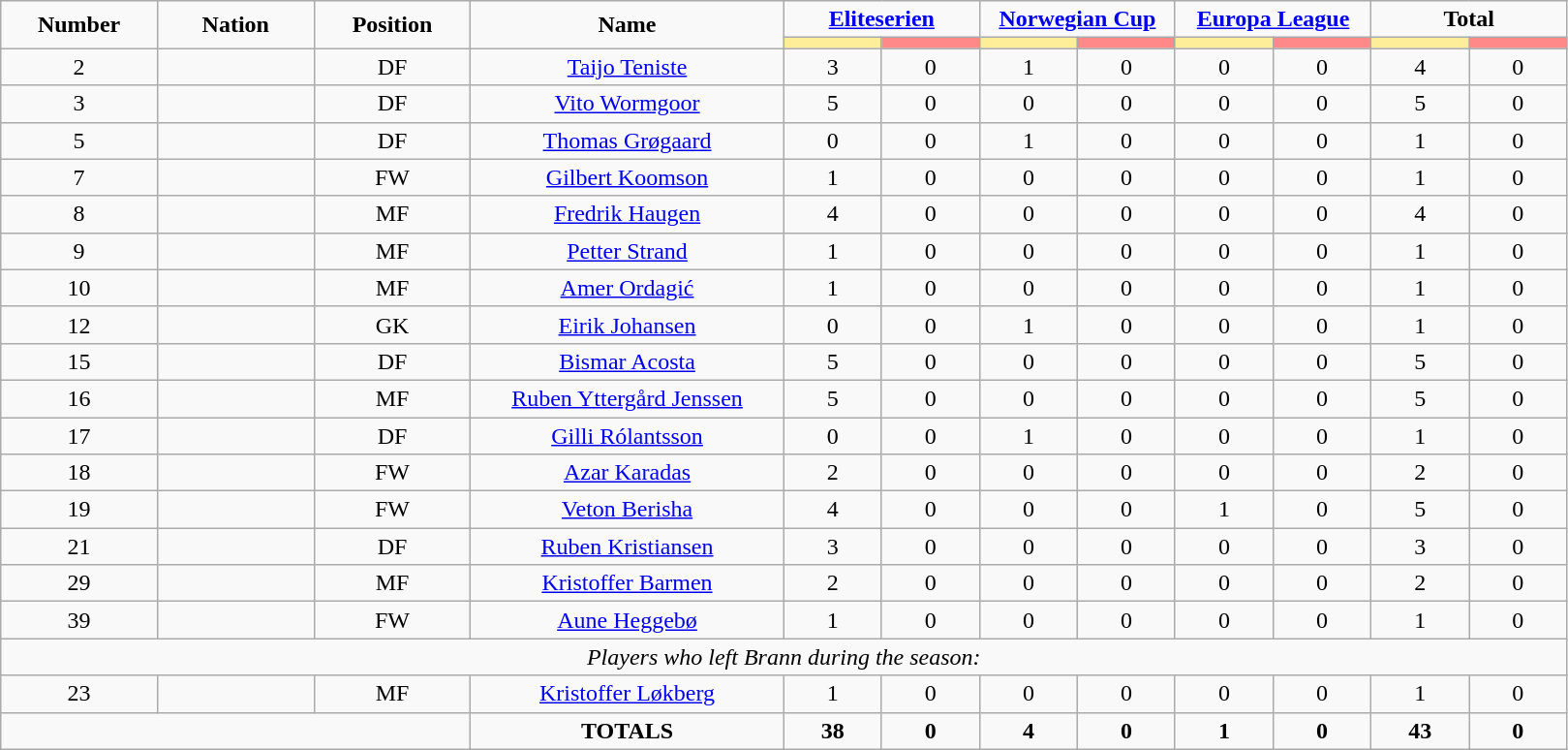<table class="wikitable" style="font-size: 100%; text-align: center;">
<tr>
<td rowspan="2" width="10%" align="center"><strong>Number</strong></td>
<td rowspan="2" width="10%" align="center"><strong>Nation</strong></td>
<td rowspan="2" width="10%" align="center"><strong>Position</strong></td>
<td rowspan="2" width="20%" align="center"><strong>Name</strong></td>
<td colspan="2" align="center"><strong><a href='#'>Eliteserien</a></strong></td>
<td colspan="2" align="center"><strong><a href='#'>Norwegian Cup</a></strong></td>
<td colspan="2" align="center"><strong><a href='#'>Europa League</a></strong></td>
<td colspan="2" align="center"><strong>Total</strong></td>
</tr>
<tr>
<th width=60 style="background: #FFEE99"></th>
<th width=60 style="background: #FF8888"></th>
<th width=60 style="background: #FFEE99"></th>
<th width=60 style="background: #FF8888"></th>
<th width=60 style="background: #FFEE99"></th>
<th width=60 style="background: #FF8888"></th>
<th width=60 style="background: #FFEE99"></th>
<th width=60 style="background: #FF8888"></th>
</tr>
<tr>
<td>2</td>
<td></td>
<td>DF</td>
<td><a href='#'>Taijo Teniste</a></td>
<td>3</td>
<td>0</td>
<td>1</td>
<td>0</td>
<td>0</td>
<td>0</td>
<td>4</td>
<td>0</td>
</tr>
<tr>
<td>3</td>
<td></td>
<td>DF</td>
<td><a href='#'>Vito Wormgoor</a></td>
<td>5</td>
<td>0</td>
<td>0</td>
<td>0</td>
<td>0</td>
<td>0</td>
<td>5</td>
<td>0</td>
</tr>
<tr>
<td>5</td>
<td></td>
<td>DF</td>
<td><a href='#'>Thomas Grøgaard</a></td>
<td>0</td>
<td>0</td>
<td>1</td>
<td>0</td>
<td>0</td>
<td>0</td>
<td>1</td>
<td>0</td>
</tr>
<tr>
<td>7</td>
<td></td>
<td>FW</td>
<td><a href='#'>Gilbert Koomson</a></td>
<td>1</td>
<td>0</td>
<td>0</td>
<td>0</td>
<td>0</td>
<td>0</td>
<td>1</td>
<td>0</td>
</tr>
<tr>
<td>8</td>
<td></td>
<td>MF</td>
<td><a href='#'>Fredrik Haugen</a></td>
<td>4</td>
<td>0</td>
<td>0</td>
<td>0</td>
<td>0</td>
<td>0</td>
<td>4</td>
<td>0</td>
</tr>
<tr>
<td>9</td>
<td></td>
<td>MF</td>
<td><a href='#'>Petter Strand</a></td>
<td>1</td>
<td>0</td>
<td>0</td>
<td>0</td>
<td>0</td>
<td>0</td>
<td>1</td>
<td>0</td>
</tr>
<tr>
<td>10</td>
<td></td>
<td>MF</td>
<td><a href='#'>Amer Ordagić</a></td>
<td>1</td>
<td>0</td>
<td>0</td>
<td>0</td>
<td>0</td>
<td>0</td>
<td>1</td>
<td>0</td>
</tr>
<tr>
<td>12</td>
<td></td>
<td>GK</td>
<td><a href='#'>Eirik Johansen</a></td>
<td>0</td>
<td>0</td>
<td>1</td>
<td>0</td>
<td>0</td>
<td>0</td>
<td>1</td>
<td>0</td>
</tr>
<tr>
<td>15</td>
<td></td>
<td>DF</td>
<td><a href='#'>Bismar Acosta</a></td>
<td>5</td>
<td>0</td>
<td>0</td>
<td>0</td>
<td>0</td>
<td>0</td>
<td>5</td>
<td>0</td>
</tr>
<tr>
<td>16</td>
<td></td>
<td>MF</td>
<td><a href='#'>Ruben Yttergård Jenssen</a></td>
<td>5</td>
<td>0</td>
<td>0</td>
<td>0</td>
<td>0</td>
<td>0</td>
<td>5</td>
<td>0</td>
</tr>
<tr>
<td>17</td>
<td></td>
<td>DF</td>
<td><a href='#'>Gilli Rólantsson</a></td>
<td>0</td>
<td>0</td>
<td>1</td>
<td>0</td>
<td>0</td>
<td>0</td>
<td>1</td>
<td>0</td>
</tr>
<tr>
<td>18</td>
<td></td>
<td>FW</td>
<td><a href='#'>Azar Karadas</a></td>
<td>2</td>
<td>0</td>
<td>0</td>
<td>0</td>
<td>0</td>
<td>0</td>
<td>2</td>
<td>0</td>
</tr>
<tr>
<td>19</td>
<td></td>
<td>FW</td>
<td><a href='#'>Veton Berisha</a></td>
<td>4</td>
<td>0</td>
<td>0</td>
<td>0</td>
<td>1</td>
<td>0</td>
<td>5</td>
<td>0</td>
</tr>
<tr>
<td>21</td>
<td></td>
<td>DF</td>
<td><a href='#'>Ruben Kristiansen</a></td>
<td>3</td>
<td>0</td>
<td>0</td>
<td>0</td>
<td>0</td>
<td>0</td>
<td>3</td>
<td>0</td>
</tr>
<tr>
<td>29</td>
<td></td>
<td>MF</td>
<td><a href='#'>Kristoffer Barmen</a></td>
<td>2</td>
<td>0</td>
<td>0</td>
<td>0</td>
<td>0</td>
<td>0</td>
<td>2</td>
<td>0</td>
</tr>
<tr>
<td>39</td>
<td></td>
<td>FW</td>
<td><a href='#'>Aune Heggebø</a></td>
<td>1</td>
<td>0</td>
<td>0</td>
<td>0</td>
<td>0</td>
<td>0</td>
<td>1</td>
<td>0</td>
</tr>
<tr>
<td colspan="14"><em>Players who left Brann during the season:</em></td>
</tr>
<tr>
<td>23</td>
<td></td>
<td>MF</td>
<td><a href='#'>Kristoffer Løkberg</a></td>
<td>1</td>
<td>0</td>
<td>0</td>
<td>0</td>
<td>0</td>
<td>0</td>
<td>1</td>
<td>0</td>
</tr>
<tr>
<td colspan="3"></td>
<td><strong>TOTALS</strong></td>
<td><strong>38</strong></td>
<td><strong>0</strong></td>
<td><strong>4</strong></td>
<td><strong>0</strong></td>
<td><strong>1</strong></td>
<td><strong>0</strong></td>
<td><strong>43</strong></td>
<td><strong>0</strong></td>
</tr>
</table>
